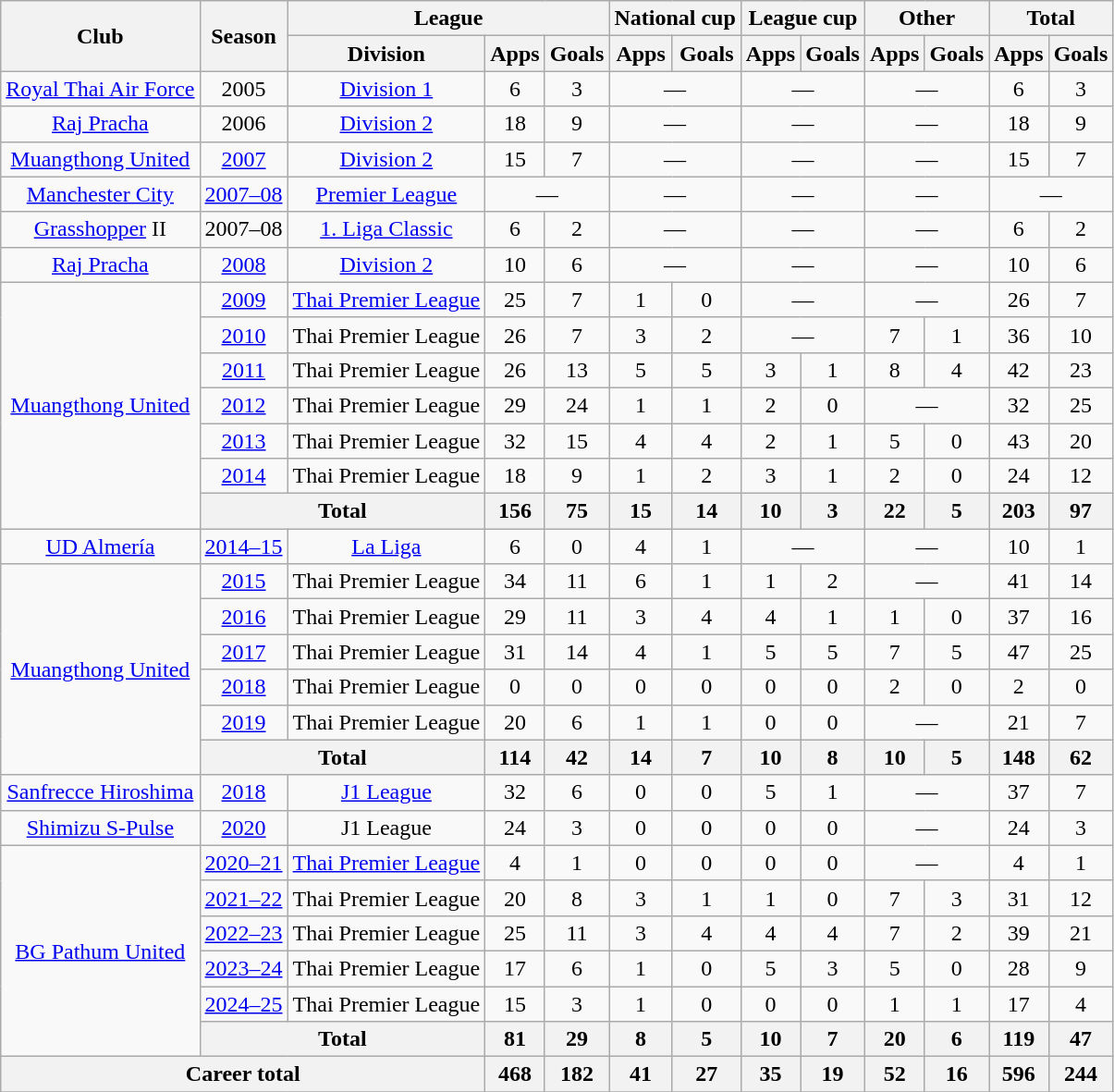<table class="wikitable" style="text-align:center">
<tr>
<th rowspan="2">Club</th>
<th rowspan="2">Season</th>
<th colspan="3">League</th>
<th colspan="2">National cup</th>
<th colspan="2">League cup</th>
<th colspan="2">Other</th>
<th colspan="2">Total</th>
</tr>
<tr>
<th>Division</th>
<th>Apps</th>
<th>Goals</th>
<th>Apps</th>
<th>Goals</th>
<th>Apps</th>
<th>Goals</th>
<th>Apps</th>
<th>Goals</th>
<th>Apps</th>
<th>Goals</th>
</tr>
<tr>
<td><a href='#'>Royal Thai Air Force</a></td>
<td>2005</td>
<td><a href='#'>Division 1</a></td>
<td>6</td>
<td>3</td>
<td colspan="2">—</td>
<td colspan="2">—</td>
<td colspan="2">—</td>
<td>6</td>
<td>3</td>
</tr>
<tr>
<td><a href='#'>Raj Pracha</a></td>
<td>2006</td>
<td><a href='#'>Division 2</a></td>
<td>18</td>
<td>9</td>
<td colspan="2">—</td>
<td colspan="2">—</td>
<td colspan="2">—</td>
<td>18</td>
<td>9</td>
</tr>
<tr>
<td><a href='#'>Muangthong United</a></td>
<td><a href='#'>2007</a></td>
<td><a href='#'>Division 2</a></td>
<td>15</td>
<td>7</td>
<td colspan="2">—</td>
<td colspan="2">—</td>
<td colspan="2">—</td>
<td>15</td>
<td>7</td>
</tr>
<tr>
<td><a href='#'>Manchester City</a></td>
<td><a href='#'>2007–08</a></td>
<td><a href='#'>Premier League</a></td>
<td colspan="2">—</td>
<td colspan="2">—</td>
<td colspan="2">—</td>
<td colspan="2">—</td>
<td colspan="2">—</td>
</tr>
<tr>
<td><a href='#'>Grasshopper</a> II</td>
<td>2007–08</td>
<td><a href='#'>1. Liga Classic</a></td>
<td>6</td>
<td>2</td>
<td colspan="2">—</td>
<td colspan="2">—</td>
<td colspan="2">—</td>
<td>6</td>
<td>2</td>
</tr>
<tr>
<td><a href='#'>Raj Pracha</a></td>
<td><a href='#'>2008</a></td>
<td><a href='#'>Division 2</a></td>
<td>10</td>
<td>6</td>
<td colspan="2">—</td>
<td colspan="2">—</td>
<td colspan="2">—</td>
<td>10</td>
<td>6</td>
</tr>
<tr>
<td rowspan="7"><a href='#'>Muangthong United</a></td>
<td><a href='#'>2009</a></td>
<td><a href='#'>Thai Premier League</a></td>
<td>25</td>
<td>7</td>
<td>1</td>
<td>0</td>
<td colspan="2">—</td>
<td colspan="2">—</td>
<td>26</td>
<td>7</td>
</tr>
<tr>
<td><a href='#'>2010</a></td>
<td>Thai Premier League</td>
<td>26</td>
<td>7</td>
<td>3</td>
<td>2</td>
<td colspan="2">—</td>
<td>7</td>
<td>1</td>
<td>36</td>
<td>10</td>
</tr>
<tr>
<td><a href='#'>2011</a></td>
<td>Thai Premier League</td>
<td>26</td>
<td>13</td>
<td>5</td>
<td>5</td>
<td>3</td>
<td>1</td>
<td>8</td>
<td>4</td>
<td>42</td>
<td>23</td>
</tr>
<tr>
<td><a href='#'>2012</a></td>
<td>Thai Premier League</td>
<td>29</td>
<td>24</td>
<td>1</td>
<td>1</td>
<td>2</td>
<td>0</td>
<td colspan="2">—</td>
<td>32</td>
<td>25</td>
</tr>
<tr>
<td><a href='#'>2013</a></td>
<td>Thai Premier League</td>
<td>32</td>
<td>15</td>
<td>4</td>
<td>4</td>
<td>2</td>
<td>1</td>
<td>5</td>
<td>0</td>
<td>43</td>
<td>20</td>
</tr>
<tr>
<td><a href='#'>2014</a></td>
<td>Thai Premier League</td>
<td>18</td>
<td>9</td>
<td>1</td>
<td>2</td>
<td>3</td>
<td>1</td>
<td>2</td>
<td>0</td>
<td>24</td>
<td>12</td>
</tr>
<tr>
<th colspan="2">Total</th>
<th>156</th>
<th>75</th>
<th>15</th>
<th>14</th>
<th>10</th>
<th>3</th>
<th>22</th>
<th>5</th>
<th>203</th>
<th>97</th>
</tr>
<tr>
<td><a href='#'>UD Almería</a></td>
<td><a href='#'>2014–15</a></td>
<td><a href='#'>La Liga</a></td>
<td>6</td>
<td>0</td>
<td>4</td>
<td>1</td>
<td colspan="2">—</td>
<td colspan="2">—</td>
<td>10</td>
<td>1</td>
</tr>
<tr>
<td rowspan="6"><a href='#'>Muangthong United</a></td>
<td><a href='#'>2015</a></td>
<td>Thai Premier League</td>
<td>34</td>
<td>11</td>
<td>6</td>
<td>1</td>
<td>1</td>
<td>2</td>
<td colspan="2">—</td>
<td>41</td>
<td>14</td>
</tr>
<tr>
<td><a href='#'>2016</a></td>
<td>Thai Premier League</td>
<td>29</td>
<td>11</td>
<td>3</td>
<td>4</td>
<td>4</td>
<td>1</td>
<td>1</td>
<td>0</td>
<td>37</td>
<td>16</td>
</tr>
<tr>
<td><a href='#'>2017</a></td>
<td>Thai Premier League</td>
<td>31</td>
<td>14</td>
<td>4</td>
<td>1</td>
<td>5</td>
<td>5</td>
<td>7</td>
<td>5</td>
<td>47</td>
<td>25</td>
</tr>
<tr>
<td><a href='#'>2018</a></td>
<td>Thai Premier League</td>
<td>0</td>
<td>0</td>
<td>0</td>
<td>0</td>
<td>0</td>
<td>0</td>
<td>2</td>
<td>0</td>
<td>2</td>
<td>0</td>
</tr>
<tr>
<td><a href='#'>2019</a></td>
<td>Thai Premier League</td>
<td>20</td>
<td>6</td>
<td>1</td>
<td>1</td>
<td>0</td>
<td>0</td>
<td colspan="2">—</td>
<td>21</td>
<td>7</td>
</tr>
<tr>
<th colspan="2">Total</th>
<th>114</th>
<th>42</th>
<th>14</th>
<th>7</th>
<th>10</th>
<th>8</th>
<th>10</th>
<th>5</th>
<th>148</th>
<th>62</th>
</tr>
<tr>
<td><a href='#'>Sanfrecce Hiroshima</a></td>
<td><a href='#'>2018</a></td>
<td><a href='#'>J1 League</a></td>
<td>32</td>
<td>6</td>
<td>0</td>
<td>0</td>
<td>5</td>
<td>1</td>
<td colspan="2">—</td>
<td>37</td>
<td>7</td>
</tr>
<tr>
<td><a href='#'>Shimizu S-Pulse</a></td>
<td><a href='#'>2020</a></td>
<td>J1 League</td>
<td>24</td>
<td>3</td>
<td>0</td>
<td>0</td>
<td>0</td>
<td>0</td>
<td colspan="2">—</td>
<td>24</td>
<td>3</td>
</tr>
<tr>
<td rowspan="6"><a href='#'>BG Pathum United</a></td>
<td><a href='#'>2020–21</a></td>
<td><a href='#'>Thai Premier League</a></td>
<td>4</td>
<td>1</td>
<td>0</td>
<td>0</td>
<td>0</td>
<td>0</td>
<td colspan="2">—</td>
<td>4</td>
<td>1</td>
</tr>
<tr>
<td><a href='#'>2021–22</a></td>
<td>Thai Premier League</td>
<td>20</td>
<td>8</td>
<td>3</td>
<td>1</td>
<td>1</td>
<td>0</td>
<td>7</td>
<td>3</td>
<td>31</td>
<td>12</td>
</tr>
<tr>
<td><a href='#'>2022–23</a></td>
<td>Thai Premier League</td>
<td>25</td>
<td>11</td>
<td>3</td>
<td>4</td>
<td>4</td>
<td>4</td>
<td>7</td>
<td>2</td>
<td>39</td>
<td>21</td>
</tr>
<tr>
<td><a href='#'>2023–24</a></td>
<td>Thai Premier League</td>
<td>17</td>
<td>6</td>
<td>1</td>
<td>0</td>
<td>5</td>
<td>3</td>
<td>5</td>
<td>0</td>
<td>28</td>
<td>9</td>
</tr>
<tr>
<td><a href='#'>2024–25</a></td>
<td>Thai Premier League</td>
<td>15</td>
<td>3</td>
<td>1</td>
<td>0</td>
<td>0</td>
<td>0</td>
<td>1</td>
<td>1</td>
<td>17</td>
<td>4</td>
</tr>
<tr>
<th colspan=2>Total</th>
<th>81</th>
<th>29</th>
<th>8</th>
<th>5</th>
<th>10</th>
<th>7</th>
<th>20</th>
<th>6</th>
<th>119</th>
<th>47</th>
</tr>
<tr>
<th colspan=3>Career total</th>
<th>468</th>
<th>182</th>
<th>41</th>
<th>27</th>
<th>35</th>
<th>19</th>
<th>52</th>
<th>16</th>
<th>596</th>
<th>244</th>
</tr>
<tr>
</tr>
</table>
